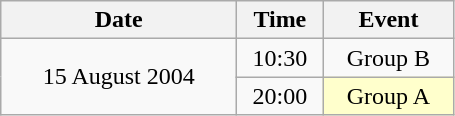<table class = "wikitable" style="text-align:center;">
<tr>
<th width=150>Date</th>
<th width=50>Time</th>
<th width=80>Event</th>
</tr>
<tr>
<td rowspan=2>15 August 2004</td>
<td>10:30</td>
<td>Group B</td>
</tr>
<tr>
<td>20:00</td>
<td bgcolor=ffffcc>Group A</td>
</tr>
</table>
